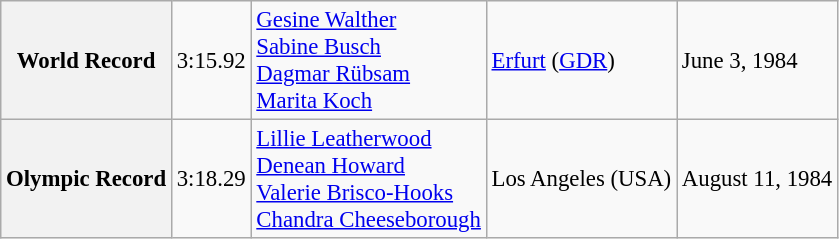<table class="wikitable" style="font-size:95%;">
<tr>
<th>World Record</th>
<td>3:15.92</td>
<td><a href='#'>Gesine Walther</a><br><a href='#'>Sabine Busch</a><br><a href='#'>Dagmar Rübsam</a><br> <a href='#'>Marita Koch</a></td>
<td><a href='#'>Erfurt</a> (<a href='#'>GDR</a>)</td>
<td>June 3, 1984</td>
</tr>
<tr>
<th>Olympic Record</th>
<td>3:18.29</td>
<td> <a href='#'>Lillie Leatherwood</a><br> <a href='#'>Denean Howard</a><br> <a href='#'>Valerie Brisco-Hooks</a><br> <a href='#'>Chandra Cheeseborough</a></td>
<td>Los Angeles (USA)</td>
<td>August 11, 1984</td>
</tr>
</table>
